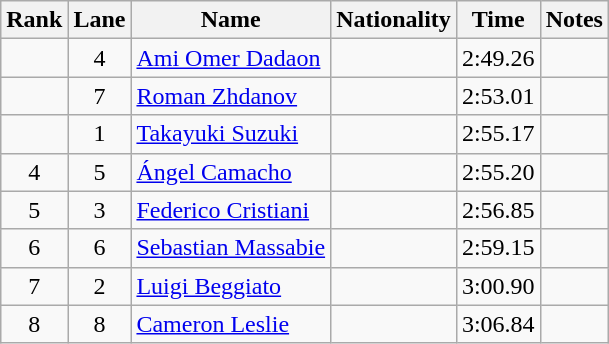<table class="wikitable sortable" style="text-align:center">
<tr>
<th>Rank</th>
<th>Lane</th>
<th>Name</th>
<th>Nationality</th>
<th>Time</th>
<th>Notes</th>
</tr>
<tr>
<td></td>
<td>4</td>
<td align=left><a href='#'>Ami Omer Dadaon</a></td>
<td align=left></td>
<td>2:49.26</td>
<td></td>
</tr>
<tr>
<td></td>
<td>7</td>
<td align=left><a href='#'>Roman Zhdanov</a></td>
<td align=left></td>
<td>2:53.01</td>
<td></td>
</tr>
<tr>
<td></td>
<td>1</td>
<td align=left><a href='#'>Takayuki Suzuki</a></td>
<td align=left></td>
<td>2:55.17</td>
<td></td>
</tr>
<tr>
<td>4</td>
<td>5</td>
<td align=left><a href='#'>Ángel Camacho</a></td>
<td align=left></td>
<td>2:55.20</td>
<td></td>
</tr>
<tr>
<td>5</td>
<td>3</td>
<td align=left><a href='#'>Federico Cristiani</a></td>
<td align=left></td>
<td>2:56.85</td>
<td></td>
</tr>
<tr>
<td>6</td>
<td>6</td>
<td align=left><a href='#'>Sebastian Massabie</a></td>
<td align=left></td>
<td>2:59.15</td>
<td></td>
</tr>
<tr>
<td>7</td>
<td>2</td>
<td align=left><a href='#'>Luigi Beggiato</a></td>
<td align=left></td>
<td>3:00.90</td>
<td></td>
</tr>
<tr>
<td>8</td>
<td>8</td>
<td align=left><a href='#'>Cameron Leslie</a></td>
<td align=left></td>
<td>3:06.84</td>
<td></td>
</tr>
</table>
